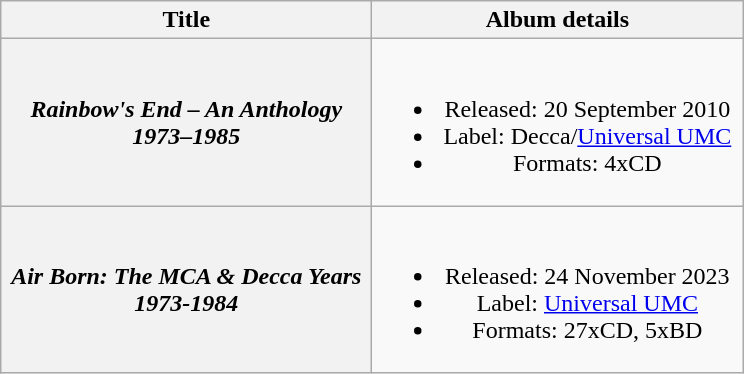<table class="wikitable plainrowheaders" style="text-align:center;">
<tr>
<th scope="col" style="width:15em;">Title</th>
<th scope="col" style="width:15em;">Album details</th>
</tr>
<tr>
<th scope="row"><em>Rainbow's End – An Anthology 1973–1985</em></th>
<td><br><ul><li>Released: 20 September 2010</li><li>Label: Decca/<a href='#'>Universal UMC</a></li><li>Formats: 4xCD</li></ul></td>
</tr>
<tr>
<th scope="row"><em>Air Born: The MCA & Decca Years 1973-1984</em></th>
<td><br><ul><li>Released: 24 November 2023</li><li>Label: <a href='#'>Universal UMC</a></li><li>Formats: 27xCD, 5xBD</li></ul></td>
</tr>
</table>
